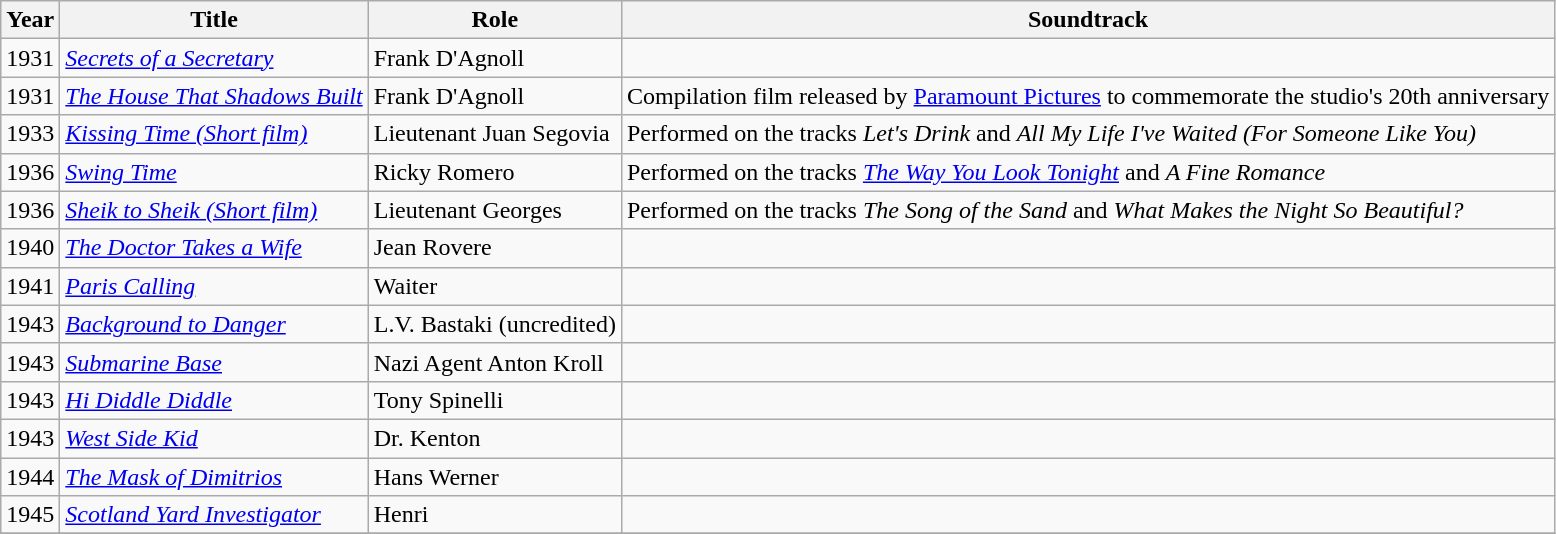<table class="wikitable sortable">
<tr>
<th>Year</th>
<th>Title</th>
<th>Role</th>
<th>Soundtrack</th>
</tr>
<tr>
<td>1931</td>
<td><em><a href='#'>Secrets of a Secretary</a></em></td>
<td>Frank D'Agnoll</td>
<td></td>
</tr>
<tr>
<td>1931</td>
<td><em><a href='#'>The House That Shadows Built</a></em></td>
<td>Frank D'Agnoll</td>
<td>Compilation film released by <a href='#'>Paramount Pictures</a> to commemorate the studio's 20th anniversary</td>
</tr>
<tr>
<td>1933</td>
<td><em><a href='#'>Kissing Time (Short film)</a></em></td>
<td>Lieutenant Juan Segovia</td>
<td>Performed on the tracks <em>Let's Drink</em> and <em>All My Life I've Waited (For Someone Like You)</em></td>
</tr>
<tr>
<td>1936</td>
<td><em><a href='#'>Swing Time</a></em></td>
<td>Ricky Romero</td>
<td>Performed on the tracks <em><a href='#'>The Way You Look Tonight</a></em> and <em>A Fine Romance</em></td>
</tr>
<tr>
<td>1936</td>
<td><em><a href='#'>Sheik to Sheik (Short film)</a></em></td>
<td>Lieutenant Georges</td>
<td>Performed on the tracks <em>The Song of the Sand</em> and <em>What Makes the Night So Beautiful?</em></td>
</tr>
<tr>
<td>1940</td>
<td><em><a href='#'>The Doctor Takes a Wife</a></em></td>
<td>Jean Rovere</td>
<td></td>
</tr>
<tr>
<td>1941</td>
<td><em><a href='#'>Paris Calling</a></em></td>
<td>Waiter</td>
<td></td>
</tr>
<tr>
<td>1943</td>
<td><em><a href='#'>Background to Danger</a></em></td>
<td>L.V. Bastaki (uncredited)</td>
<td></td>
</tr>
<tr>
<td>1943</td>
<td><em><a href='#'>Submarine Base</a></em></td>
<td>Nazi Agent Anton Kroll</td>
<td></td>
</tr>
<tr>
<td>1943</td>
<td><em><a href='#'>Hi Diddle Diddle</a></em></td>
<td>Tony Spinelli</td>
<td></td>
</tr>
<tr>
<td>1943</td>
<td><em><a href='#'>West Side Kid</a></em></td>
<td>Dr. Kenton</td>
</tr>
<tr>
<td>1944</td>
<td><em><a href='#'>The Mask of Dimitrios</a></em></td>
<td>Hans Werner</td>
<td></td>
</tr>
<tr>
<td>1945</td>
<td><em><a href='#'>Scotland Yard Investigator</a></em></td>
<td>Henri</td>
<td></td>
</tr>
<tr>
</tr>
</table>
